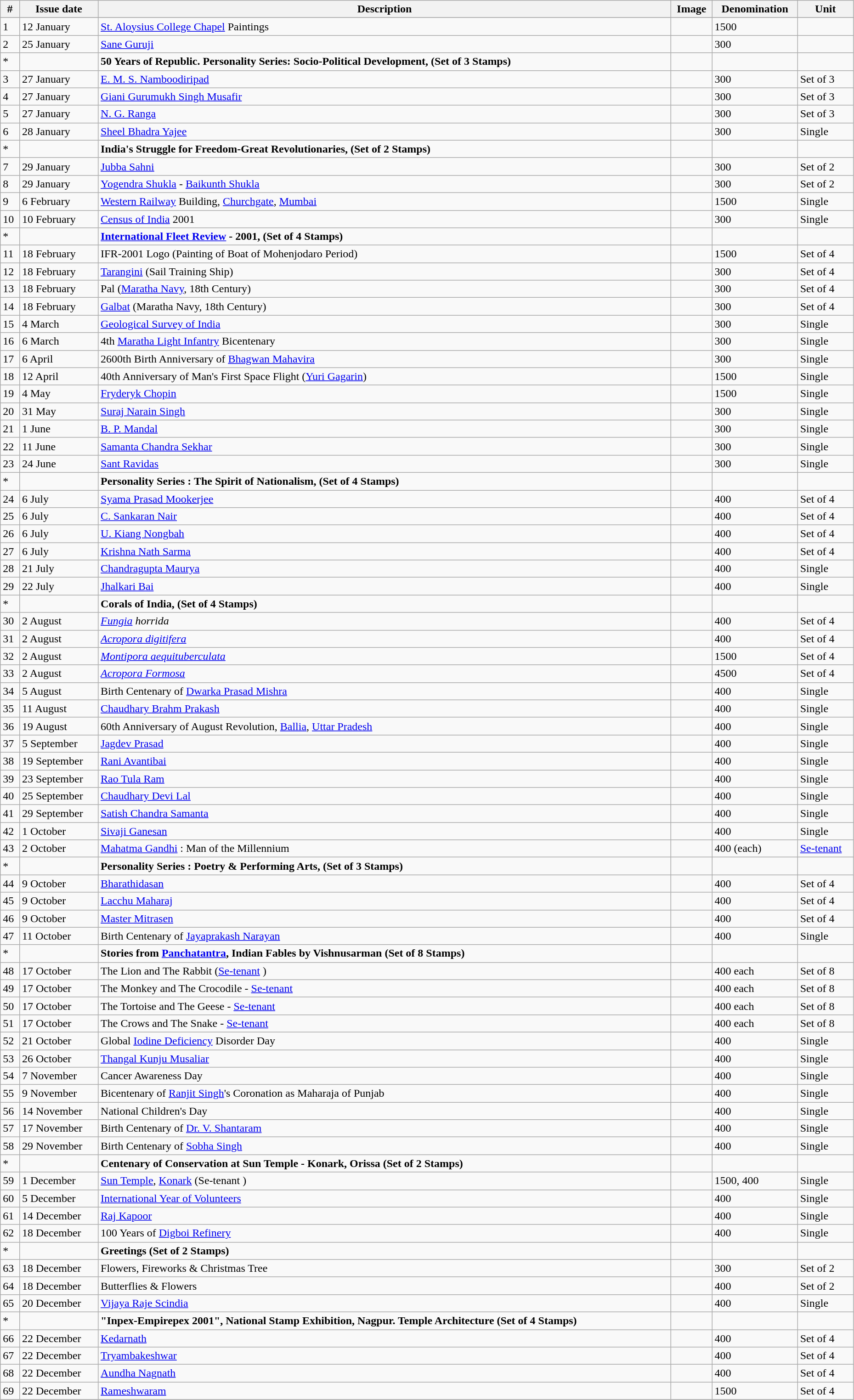<table class="wikitable" style="text-align:justify" width="98%">
<tr>
<th>#</th>
<th>Issue date</th>
<th>Description</th>
<th>Image</th>
<th>Denomination</th>
<th>Unit</th>
</tr>
<tr>
</tr>
<tr>
<td>1</td>
<td>12 January</td>
<td><a href='#'>St. Aloysius College Chapel</a> Paintings</td>
<td></td>
<td>1500</td>
<td></td>
</tr>
<tr>
<td>2</td>
<td>25 January</td>
<td><a href='#'>Sane Guruji</a></td>
<td></td>
<td>300</td>
<td></td>
</tr>
<tr>
<td>*</td>
<td></td>
<td><strong>50 Years of Republic. Personality Series: Socio-Political Development, (Set of 3 Stamps)</strong></td>
<td></td>
<td></td>
</tr>
<tr>
<td>3</td>
<td>27 January</td>
<td><a href='#'>E. M. S. Namboodiripad</a></td>
<td></td>
<td>300</td>
<td>Set of 3</td>
</tr>
<tr>
<td>4</td>
<td>27 January</td>
<td><a href='#'>Giani Gurumukh Singh Musafir</a></td>
<td></td>
<td>300</td>
<td>Set of 3</td>
</tr>
<tr>
<td>5</td>
<td>27 January</td>
<td><a href='#'>N. G. Ranga</a></td>
<td></td>
<td>300</td>
<td>Set of 3</td>
</tr>
<tr>
<td>6</td>
<td>28 January</td>
<td><a href='#'>Sheel Bhadra Yajee</a></td>
<td></td>
<td>300</td>
<td>Single</td>
</tr>
<tr>
<td>*</td>
<td></td>
<td><strong>India's Struggle for Freedom-Great Revolutionaries, (Set of 2 Stamps)</strong></td>
<td></td>
<td></td>
</tr>
<tr>
<td>7</td>
<td>29 January</td>
<td><a href='#'>Jubba Sahni</a></td>
<td></td>
<td>300</td>
<td>Set of 2</td>
</tr>
<tr>
<td>8</td>
<td>29 January</td>
<td><a href='#'>Yogendra Shukla</a> - <a href='#'>Baikunth Shukla</a></td>
<td></td>
<td>300</td>
<td>Set of 2</td>
</tr>
<tr>
<td>9</td>
<td>6 February</td>
<td><a href='#'>Western Railway</a> Building, <a href='#'>Churchgate</a>, <a href='#'>Mumbai</a></td>
<td></td>
<td>1500</td>
<td>Single</td>
</tr>
<tr>
<td>10</td>
<td>10 February</td>
<td><a href='#'>Census of India</a> 2001</td>
<td></td>
<td>300</td>
<td>Single</td>
</tr>
<tr>
<td>*</td>
<td></td>
<td><strong><a href='#'>International Fleet Review</a> - 2001, (Set of 4 Stamps)</strong></td>
<td></td>
<td></td>
</tr>
<tr>
<td>11</td>
<td>18 February</td>
<td>IFR-2001 Logo (Painting of Boat of Mohenjodaro Period)</td>
<td></td>
<td>1500</td>
<td>Set of 4</td>
</tr>
<tr>
<td>12</td>
<td>18 February</td>
<td><a href='#'>Tarangini</a> (Sail Training Ship)</td>
<td></td>
<td>300</td>
<td>Set of 4</td>
</tr>
<tr>
<td>13</td>
<td>18 February</td>
<td>Pal (<a href='#'>Maratha Navy</a>, 18th Century)</td>
<td></td>
<td>300</td>
<td>Set of 4</td>
</tr>
<tr>
<td>14</td>
<td>18 February</td>
<td><a href='#'>Galbat</a> (Maratha Navy, 18th Century)</td>
<td></td>
<td>300</td>
<td>Set of 4</td>
</tr>
<tr>
<td>15</td>
<td>4 March</td>
<td><a href='#'>Geological Survey of India</a></td>
<td></td>
<td>300</td>
<td>Single</td>
</tr>
<tr>
<td>16</td>
<td>6 March</td>
<td>4th <a href='#'>Maratha Light Infantry</a> Bicentenary</td>
<td></td>
<td>300</td>
<td>Single</td>
</tr>
<tr>
<td>17</td>
<td>6 April</td>
<td>2600th Birth Anniversary of <a href='#'>Bhagwan Mahavira</a></td>
<td></td>
<td>300</td>
<td>Single</td>
</tr>
<tr>
<td>18</td>
<td>12 April</td>
<td>40th Anniversary of Man's First Space Flight (<a href='#'>Yuri Gagarin</a>)</td>
<td></td>
<td>1500</td>
<td>Single</td>
</tr>
<tr>
<td>19</td>
<td>4 May</td>
<td><a href='#'>Fryderyk Chopin</a></td>
<td></td>
<td>1500</td>
<td>Single</td>
</tr>
<tr>
<td>20</td>
<td>31 May</td>
<td><a href='#'>Suraj Narain Singh</a></td>
<td></td>
<td>300</td>
<td>Single</td>
</tr>
<tr>
<td>21</td>
<td>1 June</td>
<td><a href='#'>B. P. Mandal</a></td>
<td></td>
<td>300</td>
<td>Single</td>
</tr>
<tr>
<td>22</td>
<td>11 June</td>
<td><a href='#'>Samanta Chandra Sekhar</a></td>
<td></td>
<td>300</td>
<td>Single</td>
</tr>
<tr>
<td>23</td>
<td>24 June</td>
<td><a href='#'>Sant Ravidas</a></td>
<td></td>
<td>300</td>
<td>Single</td>
</tr>
<tr>
<td>*</td>
<td></td>
<td><strong>Personality Series : The Spirit of Nationalism, (Set of 4 Stamps)</strong></td>
<td></td>
<td></td>
</tr>
<tr>
<td>24</td>
<td>6 July</td>
<td><a href='#'>Syama Prasad Mookerjee</a></td>
<td></td>
<td>400</td>
<td>Set of 4</td>
</tr>
<tr>
<td>25</td>
<td>6 July</td>
<td><a href='#'>C. Sankaran Nair</a></td>
<td></td>
<td>400</td>
<td>Set of 4</td>
</tr>
<tr>
<td>26</td>
<td>6 July</td>
<td><a href='#'>U. Kiang Nongbah</a></td>
<td></td>
<td>400</td>
<td>Set of 4</td>
</tr>
<tr>
<td>27</td>
<td>6 July</td>
<td><a href='#'>Krishna Nath Sarma</a></td>
<td></td>
<td>400</td>
<td>Set of 4</td>
</tr>
<tr>
<td>28</td>
<td>21 July</td>
<td><a href='#'>Chandragupta Maurya</a></td>
<td></td>
<td>400</td>
<td>Single</td>
</tr>
<tr>
<td>29</td>
<td>22 July</td>
<td><a href='#'>Jhalkari Bai</a></td>
<td></td>
<td>400</td>
<td>Single</td>
</tr>
<tr>
<td>*</td>
<td></td>
<td><strong>Corals of India, (Set of 4 Stamps)</strong></td>
<td></td>
<td></td>
</tr>
<tr>
<td>30</td>
<td>2 August</td>
<td><em><a href='#'>Fungia</a> horrida</em></td>
<td></td>
<td>400</td>
<td>Set of 4</td>
</tr>
<tr>
<td>31</td>
<td>2 August</td>
<td><em><a href='#'>Acropora digitifera</a></em></td>
<td></td>
<td>400</td>
<td>Set of 4</td>
</tr>
<tr>
<td>32</td>
<td>2 August</td>
<td><em><a href='#'>Montipora aequituberculata</a></em></td>
<td></td>
<td>1500</td>
<td>Set of 4</td>
</tr>
<tr>
<td>33</td>
<td>2 August</td>
<td><em><a href='#'>Acropora Formosa</a></em></td>
<td></td>
<td>4500</td>
<td>Set of 4</td>
</tr>
<tr>
<td>34</td>
<td>5 August</td>
<td>Birth Centenary of <a href='#'>Dwarka Prasad Mishra</a></td>
<td></td>
<td>400</td>
<td>Single</td>
</tr>
<tr>
<td>35</td>
<td>11 August</td>
<td><a href='#'>Chaudhary Brahm Prakash</a></td>
<td></td>
<td>400</td>
<td>Single</td>
</tr>
<tr>
<td>36</td>
<td>19 August</td>
<td>60th Anniversary of August Revolution, <a href='#'>Ballia</a>, <a href='#'>Uttar Pradesh</a></td>
<td></td>
<td>400</td>
<td>Single</td>
</tr>
<tr>
<td>37</td>
<td>5 September</td>
<td><a href='#'>Jagdev Prasad</a></td>
<td></td>
<td>400</td>
<td>Single</td>
</tr>
<tr>
<td>38</td>
<td>19 September</td>
<td><a href='#'>Rani Avantibai</a></td>
<td></td>
<td>400</td>
<td>Single</td>
</tr>
<tr>
<td>39</td>
<td>23 September</td>
<td><a href='#'>Rao Tula Ram</a></td>
<td></td>
<td>400</td>
<td>Single</td>
</tr>
<tr>
<td>40</td>
<td>25 September</td>
<td><a href='#'>Chaudhary Devi Lal</a></td>
<td></td>
<td>400</td>
<td>Single</td>
</tr>
<tr>
<td>41</td>
<td>29 September</td>
<td><a href='#'>Satish Chandra Samanta</a></td>
<td></td>
<td>400</td>
<td>Single</td>
</tr>
<tr>
<td>42</td>
<td>1 October</td>
<td><a href='#'>Sivaji Ganesan</a></td>
<td></td>
<td>400</td>
<td>Single</td>
</tr>
<tr>
<td>43</td>
<td>2 October</td>
<td><a href='#'>Mahatma Gandhi</a> : Man of the Millennium</td>
<td></td>
<td>400 (each)</td>
<td><a href='#'>Se-tenant</a></td>
</tr>
<tr>
<td>*</td>
<td></td>
<td><strong>Personality Series : Poetry & Performing Arts, (Set of 3 Stamps)</strong></td>
<td></td>
<td></td>
</tr>
<tr>
<td>44</td>
<td>9 October</td>
<td><a href='#'>Bharathidasan</a></td>
<td></td>
<td>400</td>
<td>Set of 4</td>
</tr>
<tr>
<td>45</td>
<td>9 October</td>
<td><a href='#'>Lacchu Maharaj</a></td>
<td></td>
<td>400</td>
<td>Set of 4</td>
</tr>
<tr>
<td>46</td>
<td>9 October</td>
<td><a href='#'>Master Mitrasen</a></td>
<td></td>
<td>400</td>
<td>Set of 4</td>
</tr>
<tr>
<td>47</td>
<td>11 October</td>
<td>Birth Centenary of <a href='#'>Jayaprakash Narayan</a></td>
<td></td>
<td>400</td>
<td>Single</td>
</tr>
<tr>
<td>*</td>
<td></td>
<td><strong>Stories from <a href='#'>Panchatantra</a>, Indian Fables by Vishnusarman (Set of 8 Stamps)</strong></td>
<td></td>
<td></td>
</tr>
<tr>
<td>48</td>
<td>17 October</td>
<td>The Lion and The Rabbit (<a href='#'>Se-tenant</a> )</td>
<td></td>
<td>400 each</td>
<td>Set of 8</td>
</tr>
<tr>
<td>49</td>
<td>17 October</td>
<td>The Monkey and The Crocodile - <a href='#'>Se-tenant</a></td>
<td></td>
<td>400 each</td>
<td>Set of 8</td>
</tr>
<tr>
<td>50</td>
<td>17 October</td>
<td>The Tortoise and The Geese - <a href='#'>Se-tenant</a></td>
<td></td>
<td>400 each</td>
<td>Set of 8</td>
</tr>
<tr>
<td>51</td>
<td>17 October</td>
<td>The Crows and The Snake - <a href='#'>Se-tenant</a></td>
<td></td>
<td>400 each</td>
<td>Set of 8</td>
</tr>
<tr>
<td>52</td>
<td>21 October</td>
<td>Global <a href='#'>Iodine Deficiency</a> Disorder Day</td>
<td></td>
<td>400</td>
<td>Single</td>
</tr>
<tr>
<td>53</td>
<td>26 October</td>
<td><a href='#'>Thangal Kunju Musaliar</a></td>
<td></td>
<td>400</td>
<td>Single</td>
</tr>
<tr>
<td>54</td>
<td>7 November</td>
<td>Cancer Awareness Day</td>
<td></td>
<td>400</td>
<td>Single</td>
</tr>
<tr>
<td>55</td>
<td>9 November</td>
<td>Bicentenary of <a href='#'>Ranjit Singh</a>'s Coronation as Maharaja of Punjab</td>
<td></td>
<td>400</td>
<td>Single</td>
</tr>
<tr>
<td>56</td>
<td>14 November</td>
<td>National Children's Day</td>
<td></td>
<td>400</td>
<td>Single</td>
</tr>
<tr>
<td>57</td>
<td>17 November</td>
<td>Birth Centenary of <a href='#'>Dr. V. Shantaram</a></td>
<td></td>
<td>400</td>
<td>Single</td>
</tr>
<tr>
<td>58</td>
<td>29 November</td>
<td>Birth Centenary of <a href='#'>Sobha Singh</a></td>
<td></td>
<td>400</td>
<td>Single</td>
</tr>
<tr>
<td>*</td>
<td></td>
<td><strong>Centenary of Conservation at Sun Temple - Konark, Orissa (Set of 2 Stamps)</strong></td>
<td></td>
<td></td>
</tr>
<tr>
<td>59</td>
<td>1 December</td>
<td><a href='#'>Sun Temple</a>, <a href='#'>Konark</a> (Se-tenant )</td>
<td></td>
<td>1500, 400</td>
<td>Single</td>
</tr>
<tr>
<td>60</td>
<td>5 December</td>
<td><a href='#'>International Year of Volunteers</a></td>
<td></td>
<td>400</td>
<td>Single</td>
</tr>
<tr>
<td>61</td>
<td>14 December</td>
<td><a href='#'>Raj Kapoor</a></td>
<td></td>
<td>400</td>
<td>Single</td>
</tr>
<tr>
<td>62</td>
<td>18 December</td>
<td>100 Years of <a href='#'>Digboi Refinery</a></td>
<td></td>
<td>400</td>
<td>Single</td>
</tr>
<tr>
<td>*</td>
<td></td>
<td><strong>Greetings (Set of 2 Stamps)</strong></td>
<td></td>
<td></td>
</tr>
<tr>
<td>63</td>
<td>18 December</td>
<td>Flowers, Fireworks & Christmas Tree</td>
<td></td>
<td>300</td>
<td>Set of 2</td>
</tr>
<tr>
<td>64</td>
<td>18 December</td>
<td>Butterflies & Flowers</td>
<td></td>
<td>400</td>
<td>Set of 2</td>
</tr>
<tr>
<td>65</td>
<td>20 December</td>
<td><a href='#'>Vijaya Raje Scindia</a></td>
<td></td>
<td>400</td>
<td>Single</td>
</tr>
<tr>
<td>*</td>
<td></td>
<td><strong>"Inpex-Empirepex 2001", National Stamp Exhibition, Nagpur. Temple Architecture (Set of 4 Stamps)</strong></td>
<td></td>
<td></td>
</tr>
<tr>
<td>66</td>
<td>22 December</td>
<td><a href='#'>Kedarnath</a></td>
<td></td>
<td>400</td>
<td>Set of 4</td>
</tr>
<tr>
<td>67</td>
<td>22 December</td>
<td><a href='#'>Tryambakeshwar</a></td>
<td></td>
<td>400</td>
<td>Set of 4</td>
</tr>
<tr>
<td>68</td>
<td>22 December</td>
<td><a href='#'>Aundha Nagnath</a></td>
<td></td>
<td>400</td>
<td>Set of 4</td>
</tr>
<tr>
<td>69</td>
<td>22 December</td>
<td><a href='#'>Rameshwaram</a></td>
<td></td>
<td>1500</td>
<td>Set of 4</td>
</tr>
<tr>
</tr>
</table>
